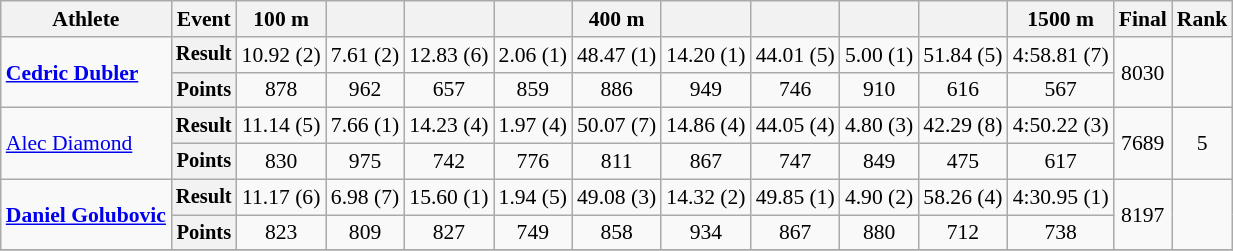<table class="wikitable" style="font-size:90%;text-align:center">
<tr>
<th>Athlete</th>
<th>Event</th>
<th>100 m</th>
<th></th>
<th></th>
<th></th>
<th>400 m</th>
<th></th>
<th></th>
<th></th>
<th></th>
<th>1500 m</th>
<th>Final</th>
<th>Rank</th>
</tr>
<tr>
<td rowspan="2" style="text-align:left;"><strong><a href='#'>Cedric Dubler</a></strong></td>
<th style="font-size:95%">Result</th>
<td>10.92 (2)</td>
<td>7.61 (2)</td>
<td>12.83 (6)</td>
<td>2.06 (1)</td>
<td>48.47 (1)</td>
<td>14.20	(1)</td>
<td>44.01 (5)</td>
<td>5.00 (1)</td>
<td>51.84 (5)</td>
<td>4:58.81 (7)</td>
<td rowspan="2">8030</td>
<td rowspan="2"></td>
</tr>
<tr>
<th style="font-size:95%">Points</th>
<td>878</td>
<td>962</td>
<td>657</td>
<td>859</td>
<td>886</td>
<td>949</td>
<td>746</td>
<td>910</td>
<td>616</td>
<td>567</td>
</tr>
<tr>
<td rowspan="2" style="text-align:left;"><a href='#'>Alec Diamond</a></td>
<th style="font-size:95%">Result</th>
<td>11.14 (5)</td>
<td>7.66 (1)</td>
<td>14.23 (4)</td>
<td>1.97 (4)</td>
<td>50.07 (7)</td>
<td>14.86 (4)</td>
<td>44.05 (4)</td>
<td>4.80 (3)</td>
<td>42.29 (8)</td>
<td>4:50.22 (3)</td>
<td rowspan="2">7689</td>
<td rowspan="2">5</td>
</tr>
<tr>
<th style="font-size:95%">Points</th>
<td>830</td>
<td>975</td>
<td>742</td>
<td>776</td>
<td>811</td>
<td>867</td>
<td>747</td>
<td>849</td>
<td>475</td>
<td>617</td>
</tr>
<tr>
<td rowspan="2" style="text-align:left;"><strong><a href='#'>Daniel Golubovic</a></strong></td>
<th style="font-size:95%">Result</th>
<td>11.17 (6)</td>
<td>6.98 (7)</td>
<td>15.60 (1)</td>
<td>1.94 (5)</td>
<td>49.08 (3)</td>
<td>14.32 (2)</td>
<td>49.85 (1)</td>
<td>4.90 (2)</td>
<td>58.26 (4)</td>
<td>4:30.95 (1)</td>
<td rowspan="2">8197</td>
<td rowspan="2"></td>
</tr>
<tr>
<th style="font-size:95%">Points</th>
<td>823</td>
<td>809</td>
<td>827</td>
<td>749</td>
<td>858</td>
<td>934</td>
<td>867</td>
<td>880</td>
<td>712</td>
<td>738</td>
</tr>
<tr>
</tr>
</table>
